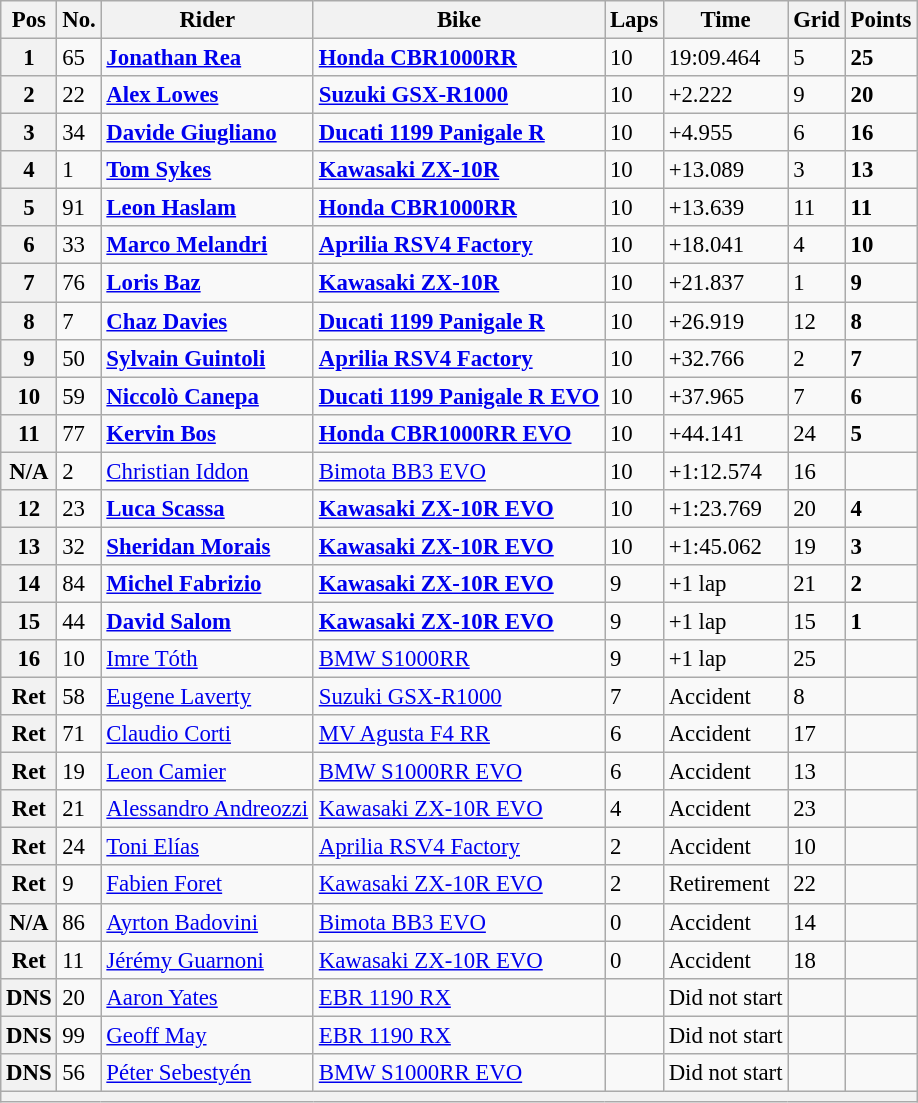<table class="wikitable" style="font-size: 95%;">
<tr>
<th>Pos</th>
<th>No.</th>
<th>Rider</th>
<th>Bike</th>
<th>Laps</th>
<th>Time</th>
<th>Grid</th>
<th>Points</th>
</tr>
<tr>
<th>1</th>
<td>65</td>
<td> <strong><a href='#'>Jonathan Rea</a></strong></td>
<td><strong><a href='#'>Honda CBR1000RR</a></strong></td>
<td>10</td>
<td>19:09.464</td>
<td>5</td>
<td><strong>25</strong></td>
</tr>
<tr>
<th>2</th>
<td>22</td>
<td> <strong><a href='#'>Alex Lowes</a></strong></td>
<td><strong><a href='#'>Suzuki GSX-R1000</a></strong></td>
<td>10</td>
<td>+2.222</td>
<td>9</td>
<td><strong>20</strong></td>
</tr>
<tr>
<th>3</th>
<td>34</td>
<td> <strong><a href='#'>Davide Giugliano</a></strong></td>
<td><strong><a href='#'>Ducati 1199 Panigale R</a></strong></td>
<td>10</td>
<td>+4.955</td>
<td>6</td>
<td><strong>16</strong></td>
</tr>
<tr>
<th>4</th>
<td>1</td>
<td> <strong><a href='#'>Tom Sykes</a></strong></td>
<td><strong><a href='#'>Kawasaki ZX-10R</a></strong></td>
<td>10</td>
<td>+13.089</td>
<td>3</td>
<td><strong>13</strong></td>
</tr>
<tr>
<th>5</th>
<td>91</td>
<td> <strong><a href='#'>Leon Haslam</a></strong></td>
<td><strong><a href='#'>Honda CBR1000RR</a></strong></td>
<td>10</td>
<td>+13.639</td>
<td>11</td>
<td><strong>11</strong></td>
</tr>
<tr>
<th>6</th>
<td>33</td>
<td> <strong><a href='#'>Marco Melandri</a></strong></td>
<td><strong><a href='#'>Aprilia RSV4 Factory</a></strong></td>
<td>10</td>
<td>+18.041</td>
<td>4</td>
<td><strong>10</strong></td>
</tr>
<tr>
<th>7</th>
<td>76</td>
<td> <strong><a href='#'>Loris Baz</a></strong></td>
<td><strong><a href='#'>Kawasaki ZX-10R</a></strong></td>
<td>10</td>
<td>+21.837</td>
<td>1</td>
<td><strong>9</strong></td>
</tr>
<tr>
<th>8</th>
<td>7</td>
<td> <strong><a href='#'>Chaz Davies</a></strong></td>
<td><strong><a href='#'>Ducati 1199 Panigale R</a></strong></td>
<td>10</td>
<td>+26.919</td>
<td>12</td>
<td><strong>8</strong></td>
</tr>
<tr>
<th>9</th>
<td>50</td>
<td> <strong><a href='#'>Sylvain Guintoli</a></strong></td>
<td><strong><a href='#'>Aprilia RSV4 Factory</a></strong></td>
<td>10</td>
<td>+32.766</td>
<td>2</td>
<td><strong>7</strong></td>
</tr>
<tr>
<th>10</th>
<td>59</td>
<td> <strong><a href='#'>Niccolò Canepa</a></strong></td>
<td><strong><a href='#'>Ducati 1199 Panigale R EVO</a></strong></td>
<td>10</td>
<td>+37.965</td>
<td>7</td>
<td><strong>6</strong></td>
</tr>
<tr>
<th>11</th>
<td>77</td>
<td> <strong><a href='#'>Kervin Bos</a></strong></td>
<td><strong><a href='#'>Honda CBR1000RR EVO</a></strong></td>
<td>10</td>
<td>+44.141</td>
<td>24</td>
<td><strong>5</strong></td>
</tr>
<tr>
<th>N/A</th>
<td>2</td>
<td> <a href='#'>Christian Iddon</a></td>
<td><a href='#'>Bimota BB3 EVO</a></td>
<td>10</td>
<td>+1:12.574</td>
<td>16</td>
<td></td>
</tr>
<tr>
<th>12</th>
<td>23</td>
<td> <strong><a href='#'>Luca Scassa</a></strong></td>
<td><strong><a href='#'>Kawasaki ZX-10R EVO</a></strong></td>
<td>10</td>
<td>+1:23.769</td>
<td>20</td>
<td><strong>4</strong></td>
</tr>
<tr>
<th>13</th>
<td>32</td>
<td> <strong><a href='#'>Sheridan Morais</a></strong></td>
<td><strong><a href='#'>Kawasaki ZX-10R EVO</a></strong></td>
<td>10</td>
<td>+1:45.062</td>
<td>19</td>
<td><strong>3</strong></td>
</tr>
<tr>
<th>14</th>
<td>84</td>
<td> <strong><a href='#'>Michel Fabrizio</a></strong></td>
<td><strong><a href='#'>Kawasaki ZX-10R EVO</a></strong></td>
<td>9</td>
<td>+1 lap</td>
<td>21</td>
<td><strong>2</strong></td>
</tr>
<tr>
<th>15</th>
<td>44</td>
<td> <strong><a href='#'>David Salom</a></strong></td>
<td><strong><a href='#'>Kawasaki ZX-10R EVO</a></strong></td>
<td>9</td>
<td>+1 lap</td>
<td>15</td>
<td><strong>1</strong></td>
</tr>
<tr>
<th>16</th>
<td>10</td>
<td> <a href='#'>Imre Tóth</a></td>
<td><a href='#'>BMW S1000RR</a></td>
<td>9</td>
<td>+1 lap</td>
<td>25</td>
<td></td>
</tr>
<tr>
<th>Ret</th>
<td>58</td>
<td> <a href='#'>Eugene Laverty</a></td>
<td><a href='#'>Suzuki GSX-R1000</a></td>
<td>7</td>
<td>Accident</td>
<td>8</td>
<td></td>
</tr>
<tr>
<th>Ret</th>
<td>71</td>
<td> <a href='#'>Claudio Corti</a></td>
<td><a href='#'>MV Agusta F4 RR</a></td>
<td>6</td>
<td>Accident</td>
<td>17</td>
<td></td>
</tr>
<tr>
<th>Ret</th>
<td>19</td>
<td> <a href='#'>Leon Camier</a></td>
<td><a href='#'>BMW S1000RR EVO</a></td>
<td>6</td>
<td>Accident</td>
<td>13</td>
<td></td>
</tr>
<tr>
<th>Ret</th>
<td>21</td>
<td> <a href='#'>Alessandro Andreozzi</a></td>
<td><a href='#'>Kawasaki ZX-10R EVO</a></td>
<td>4</td>
<td>Accident</td>
<td>23</td>
<td></td>
</tr>
<tr>
<th>Ret</th>
<td>24</td>
<td> <a href='#'>Toni Elías</a></td>
<td><a href='#'>Aprilia RSV4 Factory</a></td>
<td>2</td>
<td>Accident</td>
<td>10</td>
<td></td>
</tr>
<tr>
<th>Ret</th>
<td>9</td>
<td> <a href='#'>Fabien Foret</a></td>
<td><a href='#'>Kawasaki ZX-10R EVO</a></td>
<td>2</td>
<td>Retirement</td>
<td>22</td>
<td></td>
</tr>
<tr>
<th>N/A</th>
<td>86</td>
<td> <a href='#'>Ayrton Badovini</a></td>
<td><a href='#'>Bimota BB3 EVO</a></td>
<td>0</td>
<td>Accident</td>
<td>14</td>
<td></td>
</tr>
<tr>
<th>Ret</th>
<td>11</td>
<td> <a href='#'>Jérémy Guarnoni</a></td>
<td><a href='#'>Kawasaki ZX-10R EVO</a></td>
<td>0</td>
<td>Accident</td>
<td>18</td>
<td></td>
</tr>
<tr>
<th>DNS</th>
<td>20</td>
<td> <a href='#'>Aaron Yates</a></td>
<td><a href='#'>EBR 1190 RX</a></td>
<td></td>
<td>Did not start</td>
<td></td>
<td></td>
</tr>
<tr>
<th>DNS</th>
<td>99</td>
<td> <a href='#'>Geoff May</a></td>
<td><a href='#'>EBR 1190 RX</a></td>
<td></td>
<td>Did not start</td>
<td></td>
<td></td>
</tr>
<tr>
<th>DNS</th>
<td>56</td>
<td> <a href='#'>Péter Sebestyén</a></td>
<td><a href='#'>BMW S1000RR EVO</a></td>
<td></td>
<td>Did not start</td>
<td></td>
<td></td>
</tr>
<tr>
<th colspan=8></th>
</tr>
</table>
